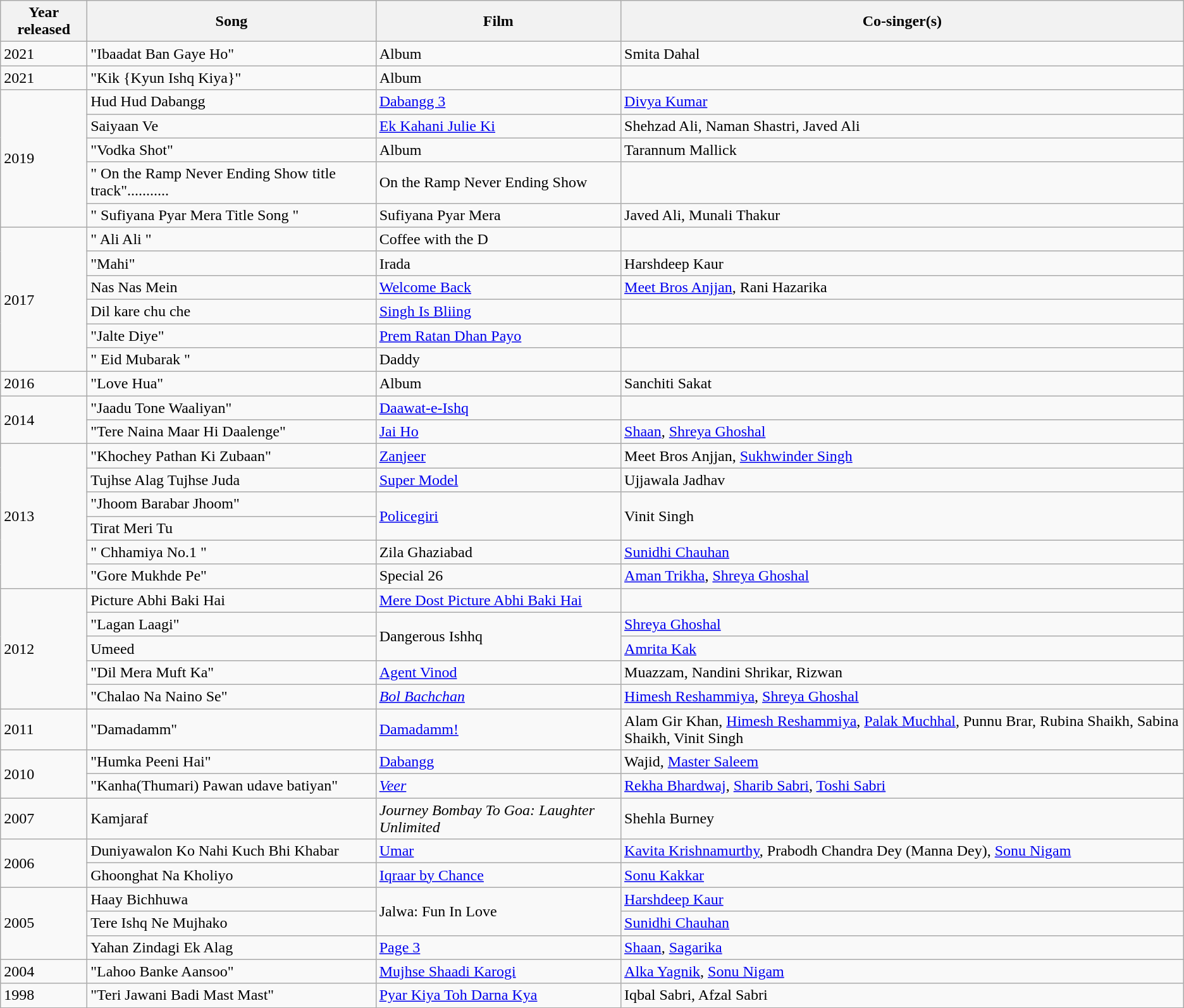<table class="wikitable sortable">
<tr>
<th>Year released</th>
<th>Song</th>
<th>Film</th>
<th>Co-singer(s)</th>
</tr>
<tr>
<td rowspan="1">2021</td>
<td>"Ibaadat Ban Gaye Ho"</td>
<td>Album</td>
<td>Smita Dahal</td>
</tr>
<tr>
<td rowspan="1">2021</td>
<td>"Kik {Kyun Ishq Kiya}"</td>
<td>Album</td>
<td></td>
</tr>
<tr>
<td rowspan="5">2019</td>
<td>Hud Hud Dabangg</td>
<td><a href='#'>Dabangg 3</a></td>
<td><a href='#'>Divya Kumar</a></td>
</tr>
<tr>
<td>Saiyaan Ve</td>
<td><a href='#'>Ek Kahani Julie Ki</a></td>
<td>Shehzad Ali, Naman Shastri, Javed Ali</td>
</tr>
<tr>
<td>"Vodka Shot"</td>
<td>Album</td>
<td>Tarannum Mallick</td>
</tr>
<tr>
<td>" On the Ramp Never Ending Show title track"...........</td>
<td>On the Ramp Never Ending Show</td>
<td></td>
</tr>
<tr>
<td>" Sufiyana Pyar Mera Title Song "</td>
<td>Sufiyana Pyar Mera</td>
<td>Javed Ali, Munali Thakur</td>
</tr>
<tr>
<td rowspan="6">2017</td>
<td>" Ali Ali "</td>
<td>Coffee with the D</td>
<td></td>
</tr>
<tr>
<td>"Mahi"</td>
<td>Irada</td>
<td>Harshdeep Kaur</td>
</tr>
<tr>
<td>Nas Nas Mein</td>
<td><a href='#'>Welcome Back</a></td>
<td><a href='#'>Meet Bros Anjjan</a>, Rani Hazarika</td>
</tr>
<tr>
<td>Dil kare chu che</td>
<td><a href='#'>Singh Is Bliing</a></td>
<td></td>
</tr>
<tr>
<td>"Jalte Diye"</td>
<td><a href='#'>Prem Ratan Dhan Payo</a></td>
<td></td>
</tr>
<tr>
<td>" Eid Mubarak "</td>
<td>Daddy</td>
<td></td>
</tr>
<tr>
<td>2016</td>
<td>"Love Hua"</td>
<td>Album</td>
<td>Sanchiti Sakat</td>
</tr>
<tr>
<td rowspan="2">2014</td>
<td>"Jaadu Tone Waaliyan"</td>
<td><a href='#'>Daawat-e-Ishq</a></td>
<td></td>
</tr>
<tr>
<td>"Tere Naina Maar Hi Daalenge"</td>
<td><a href='#'>Jai Ho</a></td>
<td><a href='#'>Shaan</a>, <a href='#'>Shreya Ghoshal</a></td>
</tr>
<tr>
<td rowspan="6">2013</td>
<td>"Khochey Pathan Ki Zubaan"</td>
<td><a href='#'>Zanjeer</a></td>
<td>Meet Bros Anjjan, <a href='#'>Sukhwinder Singh</a></td>
</tr>
<tr>
<td>Tujhse Alag Tujhse Juda</td>
<td><a href='#'>Super Model</a></td>
<td>Ujjawala Jadhav</td>
</tr>
<tr>
<td>"Jhoom Barabar Jhoom"</td>
<td rowspan="2"><a href='#'>Policegiri</a></td>
<td rowspan="2">Vinit Singh</td>
</tr>
<tr rowspan="1">
<td>Tirat Meri Tu</td>
</tr>
<tr>
<td>" Chhamiya No.1 "</td>
<td>Zila Ghaziabad</td>
<td><a href='#'>Sunidhi Chauhan</a></td>
</tr>
<tr>
<td>"Gore Mukhde Pe"</td>
<td>Special 26</td>
<td><a href='#'>Aman Trikha</a>, <a href='#'>Shreya Ghoshal</a></td>
</tr>
<tr>
<td rowspan="5">2012</td>
<td>Picture Abhi Baki Hai</td>
<td><a href='#'>Mere Dost Picture Abhi Baki Hai</a></td>
<td></td>
</tr>
<tr>
<td>"Lagan Laagi"</td>
<td rowspan="2">Dangerous Ishhq</td>
<td><a href='#'>Shreya Ghoshal</a></td>
</tr>
<tr>
<td>Umeed</td>
<td><a href='#'>Amrita Kak</a></td>
</tr>
<tr>
<td>"Dil Mera Muft Ka"</td>
<td><a href='#'>Agent Vinod</a></td>
<td>Muazzam, Nandini Shrikar, Rizwan</td>
</tr>
<tr>
<td>"Chalao Na Naino Se"</td>
<td><em><a href='#'>Bol Bachchan</a></em></td>
<td><a href='#'>Himesh Reshammiya</a>, <a href='#'>Shreya Ghoshal</a></td>
</tr>
<tr>
<td>2011</td>
<td>"Damadamm"</td>
<td><a href='#'>Damadamm!</a></td>
<td>Alam Gir Khan, <a href='#'>Himesh Reshammiya</a>, <a href='#'>Palak Muchhal</a>, Punnu Brar, Rubina Shaikh, Sabina Shaikh, Vinit Singh</td>
</tr>
<tr>
<td rowspan="2">2010</td>
<td>"Humka Peeni Hai"</td>
<td><a href='#'>Dabangg</a></td>
<td>Wajid, <a href='#'>Master Saleem</a></td>
</tr>
<tr>
<td>"Kanha(Thumari) Pawan udave batiyan"</td>
<td><em> <a href='#'>Veer</a>	</em></td>
<td><a href='#'>Rekha Bhardwaj</a>, <a href='#'>Sharib Sabri</a>, <a href='#'>Toshi Sabri</a></td>
</tr>
<tr>
<td rowspan="1">2007</td>
<td>Kamjaraf</td>
<td><em> Journey Bombay To Goa: Laughter Unlimited</em></td>
<td>Shehla Burney</td>
</tr>
<tr>
<td rowspan="2">2006</td>
<td>Duniyawalon Ko Nahi Kuch Bhi Khabar</td>
<td><a href='#'>Umar</a></td>
<td><a href='#'>Kavita Krishnamurthy</a>, Prabodh Chandra Dey (Manna Dey), <a href='#'>Sonu Nigam</a></td>
</tr>
<tr>
<td>Ghoonghat Na Kholiyo</td>
<td><a href='#'>Iqraar by Chance</a></td>
<td><a href='#'>Sonu Kakkar</a></td>
</tr>
<tr>
<td rowspan="3">2005</td>
<td>Haay Bichhuwa</td>
<td rowspan="2">Jalwa: Fun In Love</td>
<td><a href='#'>Harshdeep Kaur</a></td>
</tr>
<tr>
<td>Tere Ishq Ne Mujhako</td>
<td><a href='#'>Sunidhi Chauhan</a></td>
</tr>
<tr>
<td>Yahan Zindagi Ek Alag</td>
<td><a href='#'>Page 3</a></td>
<td><a href='#'>Shaan</a>, <a href='#'>Sagarika</a></td>
</tr>
<tr>
<td rowspan="1">2004</td>
<td>"Lahoo Banke Aansoo"</td>
<td><a href='#'>Mujhse Shaadi Karogi</a></td>
<td><a href='#'>Alka Yagnik</a>, <a href='#'>Sonu Nigam</a></td>
</tr>
<tr rowspan=>
<td rowspan="1">1998</td>
<td>"Teri Jawani Badi Mast Mast"</td>
<td><a href='#'>Pyar Kiya Toh Darna Kya</a></td>
<td>Iqbal Sabri, Afzal Sabri</td>
</tr>
</table>
